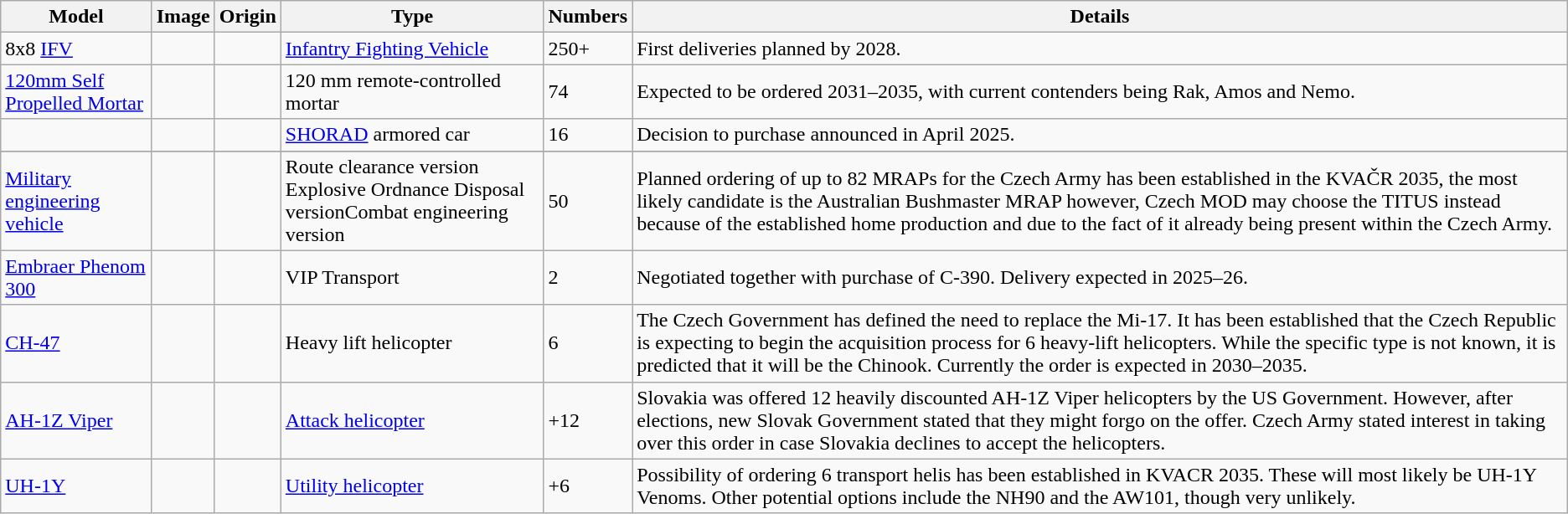<table class="wikitable">
<tr>
<th>Model</th>
<th>Image</th>
<th>Origin</th>
<th>Type</th>
<th>Numbers</th>
<th>Details</th>
</tr>
<tr>
<td>8x8 <a href='#'>IFV</a></td>
<td></td>
<td></td>
<td><a href='#'>Infantry Fighting Vehicle</a></td>
<td>250+</td>
<td>First deliveries planned by 2028.</td>
</tr>
<tr>
<td><a href='#'>120mm Self Propelled Mortar</a></td>
<td></td>
<td></td>
<td>120 mm remote-controlled mortar</td>
<td>74</td>
<td>Expected to be ordered 2031–2035, with current contenders being Rak, Amos and Nemo.</td>
</tr>
<tr>
<td> </td>
<td></td>
<td><br></td>
<td><a href='#'>SHORAD</a> armored car</td>
<td>16</td>
<td>Decision to purchase announced in April 2025.</td>
</tr>
<tr>
</tr>
<tr>
<td><a href='#'>Military engineering vehicle</a></td>
<td></td>
<td></td>
<td>Route clearance version<br>Explosive Ordnance Disposal versionCombat engineering version</td>
<td>50</td>
<td>Planned ordering of up to 82 MRAPs for the Czech Army has been established in the KVAČR 2035, the most likely candidate is the Australian Bushmaster MRAP however, Czech MOD may choose the TITUS instead because of the established home production and due to the fact of it already being present within the Czech Army.</td>
</tr>
<tr>
<td><a href='#'>Embraer Phenom 300</a></td>
<td></td>
<td></td>
<td>VIP Transport</td>
<td>2</td>
<td>Negotiated together with purchase of C-390. Delivery expected in 2025–26.</td>
</tr>
<tr>
<td><a href='#'>CH-47</a></td>
<td></td>
<td></td>
<td>Heavy lift helicopter</td>
<td>6</td>
<td>The Czech Government has defined the need to replace the Mi-17. It has been established that the Czech Republic is expecting to begin the acquisition process for 6 heavy-lift helicopters. While the specific type is not known, it is predicted that it will be the Chinook. Currently the order is expected in 2030–2035.</td>
</tr>
<tr>
<td><a href='#'>AH-1Z Viper</a></td>
<td></td>
<td></td>
<td><a href='#'>Attack helicopter</a></td>
<td>+12</td>
<td>Slovakia was offered 12 heavily discounted AH-1Z Viper helicopters by the US Government. However, after elections, new Slovak Government stated that they might forgo on the offer. Czech Army stated interest in taking over this order in case Slovakia declines to accept the helicopters.</td>
</tr>
<tr>
<td><a href='#'>UH-1Y</a></td>
<td></td>
<td></td>
<td><a href='#'>Utility helicopter</a></td>
<td>+6</td>
<td>Possibility of ordering 6 transport helis has been established in KVACR 2035. These will most likely be UH-1Y Venoms. Other potential options include the NH90 and the AW101, though very unlikely.</td>
</tr>
</table>
